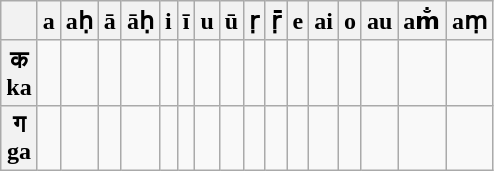<table class="wikitable" style="text-align: center; font-size: 16px;">
<tr>
<th></th>
<th>a</th>
<th>aḥ</th>
<th>ā</th>
<th>āḥ</th>
<th>i</th>
<th>ī</th>
<th>u</th>
<th>ū</th>
<th>ṛ</th>
<th>ṝ</th>
<th>e</th>
<th>ai</th>
<th>o</th>
<th>au</th>
<th>am̐</th>
<th>aṃ</th>
</tr>
<tr>
<th>क<br>ka</th>
<td></td>
<td></td>
<td></td>
<td></td>
<td></td>
<td></td>
<td></td>
<td></td>
<td></td>
<td></td>
<td></td>
<td></td>
<td></td>
<td></td>
<td></td>
<td></td>
</tr>
<tr>
<th>ग<br>ga</th>
<td></td>
<td></td>
<td></td>
<td></td>
<td></td>
<td></td>
<td></td>
<td></td>
<td></td>
<td></td>
<td></td>
<td></td>
<td></td>
<td></td>
<td></td>
<td></td>
</tr>
</table>
